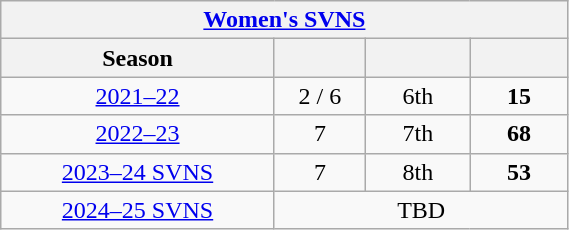<table class="wikitable sortable" style="width:30%; text-align: center;">
<tr>
<th colspan="4"><a href='#'>Women's SVNS</a></th>
</tr>
<tr>
<th style="width:15%;">Season</th>
<th style="width:5%;"></th>
<th style="width:5%;"></th>
<th style="width:5%;"></th>
</tr>
<tr>
<td><a href='#'>2021–22</a></td>
<td>2 / 6</td>
<td>6th</td>
<td><strong>15</strong></td>
</tr>
<tr>
<td><a href='#'>2022–23</a></td>
<td>7</td>
<td>7th</td>
<td><strong>68</strong></td>
</tr>
<tr>
<td><a href='#'>2023–24 SVNS</a></td>
<td>7</td>
<td>8th</td>
<td><strong>53</strong></td>
</tr>
<tr>
<td><a href='#'>2024–25 SVNS</a></td>
<td colspan="3">TBD</td>
</tr>
</table>
